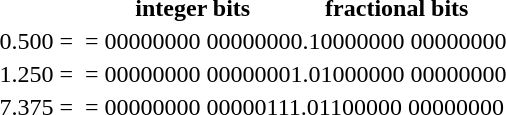<table class="toccolours">
<tr style="text-align:center">
<th></th>
<th></th>
<th></th>
<th></th>
<th>integer bits</th>
<th>fractional bits</th>
</tr>
<tr>
<td>0.500</td>
<td>=</td>
<td></td>
<td>=</td>
<td colspan=2>00000000 00000000.10000000 00000000</td>
</tr>
<tr>
<td>1.250</td>
<td>=</td>
<td></td>
<td>=</td>
<td colspan=2>00000000 00000001.01000000 00000000</td>
</tr>
<tr>
<td>7.375</td>
<td>=</td>
<td></td>
<td>=</td>
<td colspan=2>00000000 00000111.01100000 00000000</td>
</tr>
</table>
